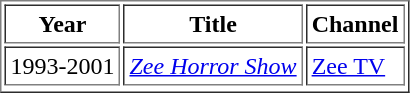<table border="1" cellpadding="3">
<tr>
<th>Year</th>
<th>Title</th>
<th>Channel</th>
</tr>
<tr>
<td>1993-2001</td>
<td><em><a href='#'>Zee Horror Show</a></em></td>
<td><a href='#'>Zee TV</a></td>
</tr>
<tr>
</tr>
</table>
